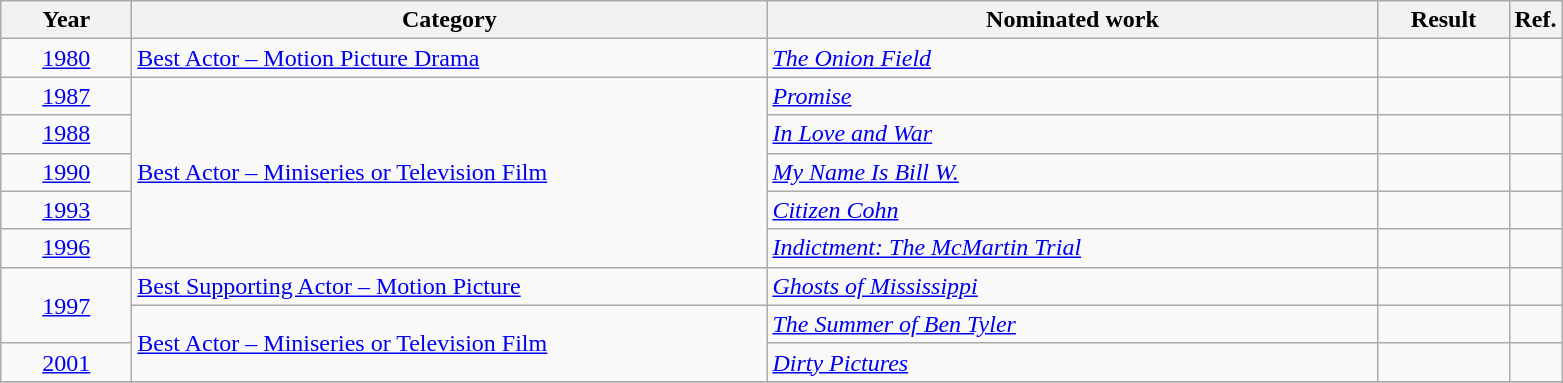<table class=wikitable>
<tr>
<th scope="col" style="width:5em;">Year</th>
<th scope="col" style="width:26em;">Category</th>
<th scope="col" style="width:25em;">Nominated work</th>
<th scope="col" style="width:5em;">Result</th>
<th>Ref.</th>
</tr>
<tr>
<td style="text-align:center;"><a href='#'>1980</a></td>
<td><a href='#'>Best Actor – Motion Picture Drama</a></td>
<td><em><a href='#'>The Onion Field</a></em></td>
<td></td>
<td style="text-align:center;"></td>
</tr>
<tr>
<td style="text-align:center;"><a href='#'>1987</a></td>
<td rowspan="5"><a href='#'>Best Actor – Miniseries or Television Film</a></td>
<td><em><a href='#'>Promise</a></em></td>
<td></td>
<td style="text-align:center;"></td>
</tr>
<tr>
<td style="text-align:center;"><a href='#'>1988</a></td>
<td><em><a href='#'>In Love and War</a></em></td>
<td></td>
<td style="text-align:center;"></td>
</tr>
<tr>
<td style="text-align:center;"><a href='#'>1990</a></td>
<td><em><a href='#'>My Name Is Bill W.</a></em></td>
<td></td>
<td style="text-align:center;"></td>
</tr>
<tr>
<td style="text-align:center;"><a href='#'>1993</a></td>
<td><em><a href='#'>Citizen Cohn</a></em></td>
<td></td>
<td style="text-align:center;"></td>
</tr>
<tr>
<td style="text-align:center;"><a href='#'>1996</a></td>
<td><em><a href='#'>Indictment: The McMartin Trial</a></em></td>
<td></td>
<td style="text-align:center;"></td>
</tr>
<tr>
<td style="text-align:center;", rowspan="2"><a href='#'>1997</a></td>
<td><a href='#'>Best Supporting Actor – Motion Picture</a></td>
<td><em><a href='#'>Ghosts of Mississippi</a></em></td>
<td></td>
<td style="text-align:center;"></td>
</tr>
<tr>
<td rowspan="2"><a href='#'>Best Actor – Miniseries or Television Film</a></td>
<td><em><a href='#'>The Summer of Ben Tyler</a></em></td>
<td></td>
<td style="text-align:center;"></td>
</tr>
<tr>
<td style="text-align:center;"><a href='#'>2001</a></td>
<td><em><a href='#'>Dirty Pictures</a></em></td>
<td></td>
<td style="text-align:center;"></td>
</tr>
<tr>
</tr>
</table>
